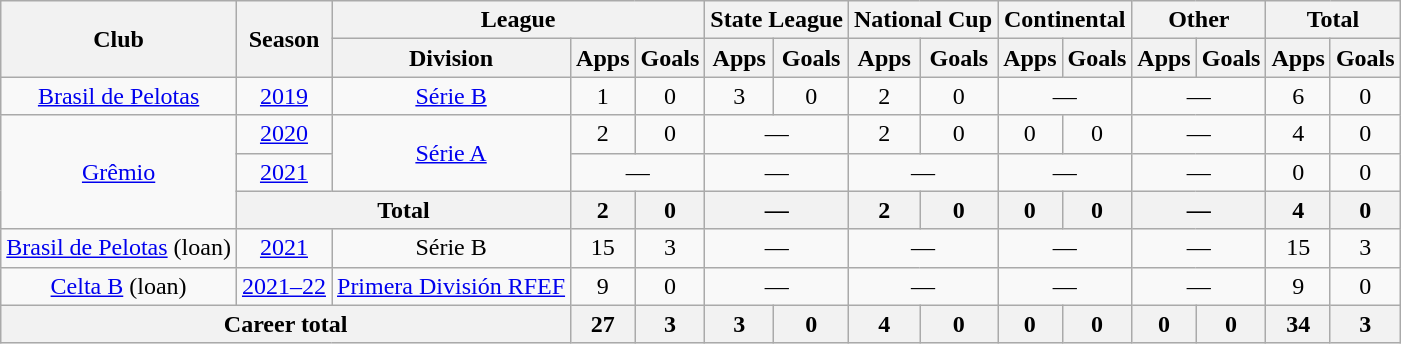<table class="wikitable" style="text-align: center">
<tr>
<th rowspan="2">Club</th>
<th rowspan="2">Season</th>
<th colspan="3">League</th>
<th colspan="2">State League</th>
<th colspan="2">National Cup</th>
<th colspan="2">Continental</th>
<th colspan="2">Other</th>
<th colspan="2">Total</th>
</tr>
<tr>
<th>Division</th>
<th>Apps</th>
<th>Goals</th>
<th>Apps</th>
<th>Goals</th>
<th>Apps</th>
<th>Goals</th>
<th>Apps</th>
<th>Goals</th>
<th>Apps</th>
<th>Goals</th>
<th>Apps</th>
<th>Goals</th>
</tr>
<tr>
<td><a href='#'>Brasil de Pelotas</a></td>
<td><a href='#'>2019</a></td>
<td><a href='#'>Série B</a></td>
<td>1</td>
<td>0</td>
<td>3</td>
<td>0</td>
<td>2</td>
<td>0</td>
<td colspan="2">—</td>
<td colspan="2">—</td>
<td>6</td>
<td>0</td>
</tr>
<tr>
<td rowspan=3><a href='#'>Grêmio</a></td>
<td><a href='#'>2020</a></td>
<td rowspan=2><a href='#'>Série A</a></td>
<td>2</td>
<td>0</td>
<td colspan="2">—</td>
<td>2</td>
<td>0</td>
<td>0</td>
<td>0</td>
<td colspan="2">—</td>
<td>4</td>
<td>0</td>
</tr>
<tr>
<td><a href='#'>2021</a></td>
<td colspan="2">—</td>
<td colspan="2">—</td>
<td colspan="2">—</td>
<td colspan="2">—</td>
<td colspan="2">—</td>
<td>0</td>
<td>0</td>
</tr>
<tr>
<th colspan=2>Total</th>
<th>2</th>
<th>0</th>
<th colspan="2">—</th>
<th>2</th>
<th>0</th>
<th>0</th>
<th>0</th>
<th colspan="2">—</th>
<th>4</th>
<th>0</th>
</tr>
<tr>
<td><a href='#'>Brasil de Pelotas</a> (loan)</td>
<td><a href='#'>2021</a></td>
<td>Série B</td>
<td>15</td>
<td>3</td>
<td colspan="2">—</td>
<td colspan="2">—</td>
<td colspan="2">—</td>
<td colspan="2">—</td>
<td>15</td>
<td>3</td>
</tr>
<tr>
<td><a href='#'>Celta B</a> (loan)</td>
<td><a href='#'>2021–22</a></td>
<td><a href='#'>Primera División RFEF</a></td>
<td>9</td>
<td>0</td>
<td colspan="2">—</td>
<td colspan="2">—</td>
<td colspan="2">—</td>
<td colspan="2">—</td>
<td>9</td>
<td>0</td>
</tr>
<tr>
<th colspan="3"><strong>Career total</strong></th>
<th>27</th>
<th>3</th>
<th>3</th>
<th>0</th>
<th>4</th>
<th>0</th>
<th>0</th>
<th>0</th>
<th>0</th>
<th>0</th>
<th>34</th>
<th>3</th>
</tr>
</table>
